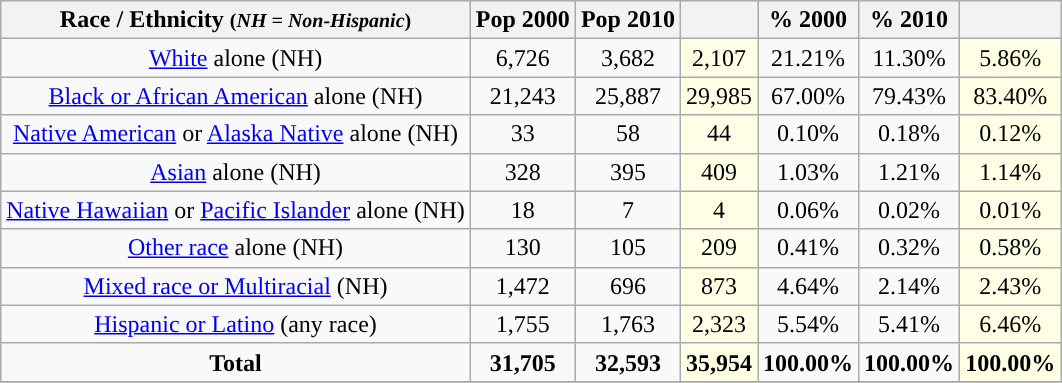<table class="wikitable" style="text-align:center;">
<tr>
<th>Race / Ethnicity <small>(<em>NH = Non-Hispanic</em>)</small></th>
<th>Pop 2000</th>
<th>Pop 2010</th>
<th></th>
<th>% 2000</th>
<th>% 2010</th>
<th></th>
</tr>
<tr>
<td><a href='#'>White</a> alone (NH)</td>
<td>6,726</td>
<td>3,682</td>
<td style='background: #ffffe6;'>2,107</td>
<td>21.21%</td>
<td>11.30%</td>
<td style='background: #ffffe6;'>5.86%</td>
</tr>
<tr>
<td><a href='#'>Black or African American</a> alone (NH)</td>
<td>21,243</td>
<td>25,887</td>
<td style='background: #ffffe6;'>29,985</td>
<td>67.00%</td>
<td>79.43%</td>
<td style='background: #ffffe6;'>83.40%</td>
</tr>
<tr>
<td><a href='#'>Native American</a> or <a href='#'>Alaska Native</a> alone (NH)</td>
<td>33</td>
<td>58</td>
<td style='background: #ffffe6;'>44</td>
<td>0.10%</td>
<td>0.18%</td>
<td style='background: #ffffe6;'>0.12%</td>
</tr>
<tr>
<td><a href='#'>Asian</a> alone (NH)</td>
<td>328</td>
<td>395</td>
<td style='background: #ffffe6;'>409</td>
<td>1.03%</td>
<td>1.21%</td>
<td style='background: #ffffe6;'>1.14%</td>
</tr>
<tr>
<td><a href='#'>Native Hawaiian</a> or <a href='#'>Pacific Islander</a> alone (NH)</td>
<td>18</td>
<td>7</td>
<td style='background: #ffffe6;'>4</td>
<td>0.06%</td>
<td>0.02%</td>
<td style='background: #ffffe6;'>0.01%</td>
</tr>
<tr>
<td><a href='#'>Other race</a> alone (NH)</td>
<td>130</td>
<td>105</td>
<td style='background: #ffffe6;'>209</td>
<td>0.41%</td>
<td>0.32%</td>
<td style='background: #ffffe6;'>0.58%</td>
</tr>
<tr>
<td><a href='#'>Mixed race or Multiracial</a> (NH)</td>
<td>1,472</td>
<td>696</td>
<td style='background: #ffffe6;'>873</td>
<td>4.64%</td>
<td>2.14%</td>
<td style='background: #ffffe6;'>2.43%</td>
</tr>
<tr>
<td><a href='#'>Hispanic or Latino</a> (any race)</td>
<td>1,755</td>
<td>1,763</td>
<td style='background: #ffffe6;'>2,323</td>
<td>5.54%</td>
<td>5.41%</td>
<td style='background: #ffffe6;'>6.46%</td>
</tr>
<tr>
<td><strong>Total</strong></td>
<td><strong>31,705</strong></td>
<td><strong>32,593</strong></td>
<td style='background: #ffffe6;'><strong>35,954</strong></td>
<td><strong>100.00%</strong></td>
<td><strong>100.00%</strong></td>
<td style='background: #ffffe6;'><strong>100.00%</strong></td>
</tr>
<tr>
</tr>
</table>
